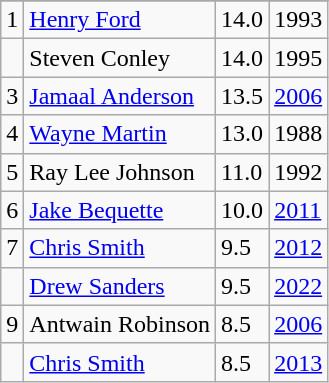<table class="wikitable">
<tr>
</tr>
<tr>
<td>1</td>
<td><a href='#'>Henry Ford</a></td>
<td>14.0</td>
<td>1993</td>
</tr>
<tr>
<td></td>
<td>Steven Conley</td>
<td>14.0</td>
<td>1995</td>
</tr>
<tr>
<td>3</td>
<td><a href='#'>Jamaal Anderson</a></td>
<td>13.5</td>
<td><a href='#'>2006</a></td>
</tr>
<tr>
<td>4</td>
<td><a href='#'>Wayne Martin</a></td>
<td>13.0</td>
<td>1988</td>
</tr>
<tr>
<td>5</td>
<td>Ray Lee Johnson</td>
<td>11.0</td>
<td>1992</td>
</tr>
<tr>
<td>6</td>
<td><a href='#'>Jake Bequette</a></td>
<td>10.0</td>
<td><a href='#'>2011</a></td>
</tr>
<tr>
<td>7</td>
<td><a href='#'>Chris Smith</a></td>
<td>9.5</td>
<td><a href='#'>2012</a></td>
</tr>
<tr>
<td></td>
<td><a href='#'>Drew Sanders</a></td>
<td>9.5</td>
<td><a href='#'>2022</a></td>
</tr>
<tr>
<td>9</td>
<td>Antwain Robinson</td>
<td>8.5</td>
<td><a href='#'>2006</a></td>
</tr>
<tr>
<td></td>
<td><a href='#'>Chris Smith</a></td>
<td>8.5</td>
<td><a href='#'>2013</a></td>
</tr>
</table>
